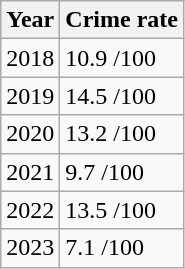<table class="wikitable">
<tr>
<th>Year</th>
<th>Crime rate</th>
</tr>
<tr>
<td>2018</td>
<td>10.9 /100</td>
</tr>
<tr>
<td>2019</td>
<td>14.5 /100</td>
</tr>
<tr>
<td>2020</td>
<td>13.2 /100</td>
</tr>
<tr>
<td>2021</td>
<td>9.7 /100</td>
</tr>
<tr>
<td>2022</td>
<td>13.5 /100</td>
</tr>
<tr>
<td>2023</td>
<td>7.1 /100</td>
</tr>
</table>
